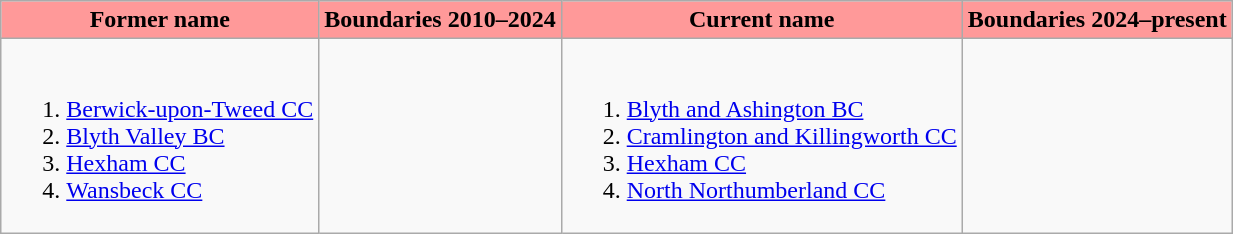<table class="wikitable">
<tr>
<th style="background-color:#ff9999">Former name</th>
<th style="background-color:#ff9999">Boundaries 2010–2024</th>
<th style="background-color:#ff9999">Current name</th>
<th style="background-color:#ff9999">Boundaries 2024–present</th>
</tr>
<tr>
<td><br><ol><li><a href='#'>Berwick-upon-Tweed CC</a></li><li><a href='#'>Blyth Valley BC</a></li><li><a href='#'>Hexham CC</a></li><li><a href='#'>Wansbeck CC</a></li></ol></td>
<td></td>
<td><br><ol><li><a href='#'>Blyth and Ashington BC</a></li><li><a href='#'>Cramlington and Killingworth CC</a></li><li><a href='#'>Hexham CC</a></li><li><a href='#'>North Northumberland CC</a></li></ol></td>
<td></td>
</tr>
</table>
